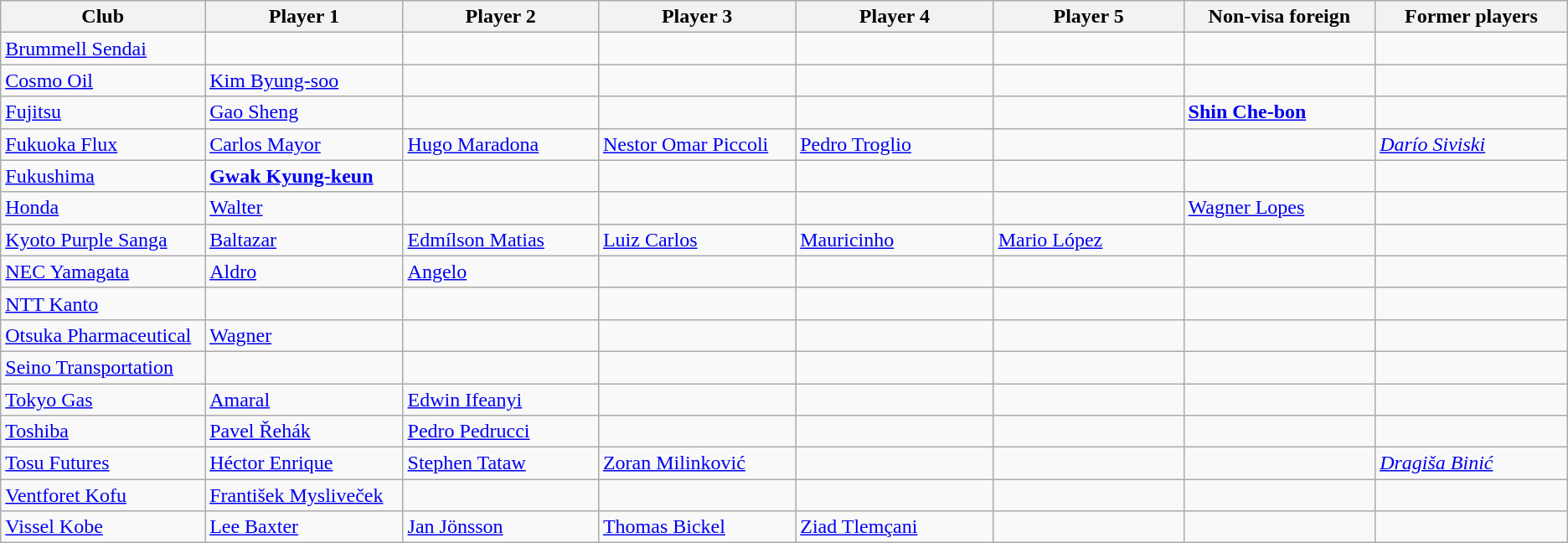<table class="wikitable">
<tr>
<th width="170">Club</th>
<th width="170">Player 1</th>
<th width="170">Player 2</th>
<th width="170">Player 3</th>
<th width="170">Player 4</th>
<th width="170">Player 5</th>
<th width="170">Non-visa foreign</th>
<th width="170">Former players</th>
</tr>
<tr>
<td><a href='#'>Brummell Sendai</a></td>
<td></td>
<td></td>
<td></td>
<td></td>
<td></td>
<td></td>
<td></td>
</tr>
<tr>
<td><a href='#'>Cosmo Oil</a></td>
<td> <a href='#'>Kim Byung-soo</a></td>
<td></td>
<td></td>
<td></td>
<td></td>
<td></td>
<td></td>
</tr>
<tr>
<td><a href='#'>Fujitsu</a></td>
<td> <a href='#'>Gao Sheng</a></td>
<td></td>
<td></td>
<td></td>
<td></td>
<td> <strong><a href='#'>Shin Che-bon</a></strong></td>
<td></td>
</tr>
<tr>
<td><a href='#'>Fukuoka Flux</a></td>
<td> <a href='#'>Carlos Mayor</a></td>
<td> <a href='#'>Hugo Maradona</a></td>
<td> <a href='#'>Nestor Omar Piccoli</a></td>
<td> <a href='#'>Pedro Troglio</a></td>
<td></td>
<td></td>
<td> <em><a href='#'>Darío Siviski</a></em></td>
</tr>
<tr>
<td><a href='#'>Fukushima</a></td>
<td> <strong><a href='#'>Gwak Kyung-keun</a></strong></td>
<td></td>
<td></td>
<td></td>
<td></td>
<td></td>
<td></td>
</tr>
<tr>
<td><a href='#'>Honda</a></td>
<td> <a href='#'>Walter</a></td>
<td></td>
<td></td>
<td></td>
<td></td>
<td> <a href='#'>Wagner Lopes</a></td>
<td></td>
</tr>
<tr>
<td><a href='#'>Kyoto Purple Sanga</a></td>
<td> <a href='#'>Baltazar</a></td>
<td> <a href='#'>Edmílson Matias</a></td>
<td> <a href='#'>Luiz Carlos</a></td>
<td> <a href='#'>Mauricinho</a></td>
<td> <a href='#'>Mario López</a></td>
<td></td>
<td></td>
</tr>
<tr>
<td><a href='#'>NEC Yamagata</a></td>
<td> <a href='#'>Aldro</a></td>
<td> <a href='#'>Angelo</a></td>
<td></td>
<td></td>
<td></td>
<td></td>
<td></td>
</tr>
<tr>
<td><a href='#'>NTT Kanto</a></td>
<td></td>
<td></td>
<td></td>
<td></td>
<td></td>
<td></td>
<td></td>
</tr>
<tr>
<td><a href='#'>Otsuka Pharmaceutical</a></td>
<td> <a href='#'>Wagner</a></td>
<td></td>
<td></td>
<td></td>
<td></td>
<td></td>
<td></td>
</tr>
<tr>
<td><a href='#'>Seino Transportation</a></td>
<td></td>
<td></td>
<td></td>
<td></td>
<td></td>
<td></td>
<td></td>
</tr>
<tr>
<td><a href='#'>Tokyo Gas</a></td>
<td> <a href='#'>Amaral</a></td>
<td> <a href='#'>Edwin Ifeanyi</a></td>
<td></td>
<td></td>
<td></td>
<td></td>
<td></td>
</tr>
<tr>
<td><a href='#'>Toshiba</a></td>
<td> <a href='#'>Pavel Řehák</a></td>
<td> <a href='#'>Pedro Pedrucci</a></td>
<td></td>
<td></td>
<td></td>
<td></td>
<td></td>
</tr>
<tr>
<td><a href='#'>Tosu Futures</a></td>
<td> <a href='#'>Héctor Enrique</a></td>
<td> <a href='#'>Stephen Tataw</a></td>
<td> <a href='#'>Zoran Milinković</a></td>
<td></td>
<td></td>
<td></td>
<td> <em><a href='#'>Dragiša Binić</a></em></td>
</tr>
<tr>
<td><a href='#'>Ventforet Kofu</a></td>
<td> <a href='#'>František Mysliveček</a></td>
<td></td>
<td></td>
<td></td>
<td></td>
<td></td>
<td></td>
</tr>
<tr>
<td><a href='#'>Vissel Kobe</a></td>
<td> <a href='#'>Lee Baxter</a></td>
<td> <a href='#'>Jan Jönsson</a></td>
<td> <a href='#'>Thomas Bickel</a></td>
<td> <a href='#'>Ziad Tlemçani</a></td>
<td></td>
<td></td>
<td></td>
</tr>
</table>
